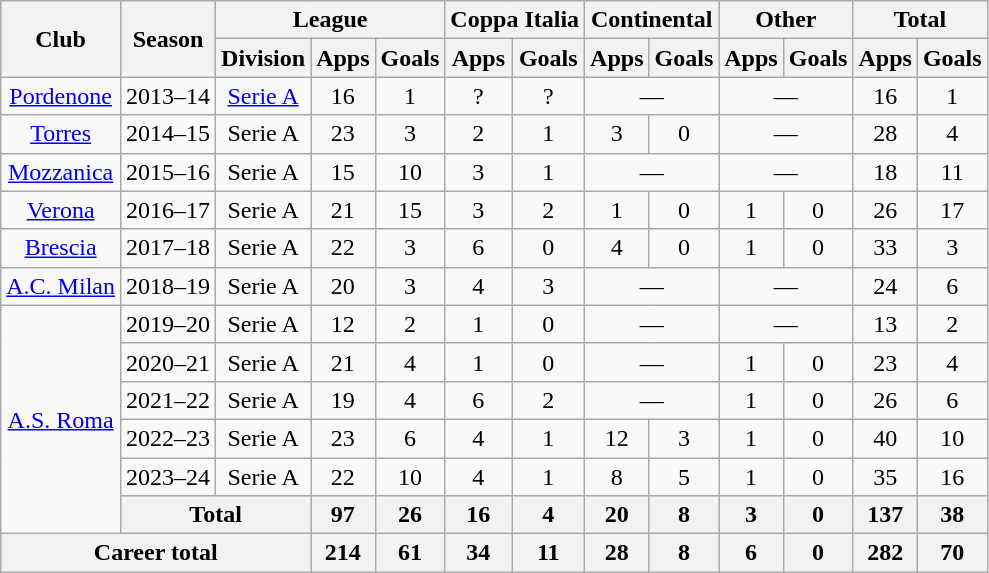<table class="wikitable" style="text-align:center">
<tr>
<th rowspan="2">Club</th>
<th rowspan="2">Season</th>
<th colspan="3">League</th>
<th colspan="2">Coppa Italia</th>
<th colspan="2">Continental</th>
<th colspan="2">Other</th>
<th colspan="2">Total</th>
</tr>
<tr>
<th>Division</th>
<th>Apps</th>
<th>Goals</th>
<th>Apps</th>
<th>Goals</th>
<th>Apps</th>
<th>Goals</th>
<th>Apps</th>
<th>Goals</th>
<th>Apps</th>
<th>Goals</th>
</tr>
<tr>
<td><a href='#'>Pordenone</a></td>
<td>2013–14</td>
<td><a href='#'>Serie A</a></td>
<td>16</td>
<td>1</td>
<td>?</td>
<td>?</td>
<td colspan="2">—</td>
<td colspan="2">—</td>
<td>16</td>
<td>1</td>
</tr>
<tr>
<td><a href='#'>Torres</a></td>
<td>2014–15</td>
<td>Serie A</td>
<td>23</td>
<td>3</td>
<td>2</td>
<td>1</td>
<td>3</td>
<td>0</td>
<td colspan="2">—</td>
<td>28</td>
<td>4</td>
</tr>
<tr>
<td><a href='#'>Mozzanica</a></td>
<td>2015–16</td>
<td>Serie A</td>
<td>15</td>
<td>10</td>
<td>3</td>
<td>1</td>
<td colspan="2">—</td>
<td colspan="2">—</td>
<td>18</td>
<td>11</td>
</tr>
<tr>
<td><a href='#'>Verona</a></td>
<td>2016–17</td>
<td>Serie A</td>
<td>21</td>
<td>15</td>
<td>3</td>
<td>2</td>
<td>1</td>
<td>0</td>
<td>1</td>
<td>0</td>
<td>26</td>
<td>17</td>
</tr>
<tr>
<td><a href='#'>Brescia</a></td>
<td>2017–18</td>
<td>Serie A</td>
<td>22</td>
<td>3</td>
<td>6</td>
<td>0</td>
<td>4</td>
<td>0</td>
<td>1</td>
<td>0</td>
<td>33</td>
<td>3</td>
</tr>
<tr>
<td><a href='#'>A.C. Milan</a></td>
<td>2018–19</td>
<td>Serie A</td>
<td>20</td>
<td>3</td>
<td>4</td>
<td>3</td>
<td colspan="2">—</td>
<td colspan="2">—</td>
<td>24</td>
<td>6</td>
</tr>
<tr>
<td rowspan="6"><a href='#'>A.S. Roma</a></td>
<td>2019–20</td>
<td>Serie A</td>
<td>12</td>
<td>2</td>
<td>1</td>
<td>0</td>
<td colspan="2">—</td>
<td colspan="2">—</td>
<td>13</td>
<td>2</td>
</tr>
<tr>
<td>2020–21</td>
<td>Serie A</td>
<td>21</td>
<td>4</td>
<td>1</td>
<td>0</td>
<td colspan="2">—</td>
<td>1</td>
<td>0</td>
<td>23</td>
<td>4</td>
</tr>
<tr>
<td>2021–22</td>
<td>Serie A</td>
<td>19</td>
<td>4</td>
<td>6</td>
<td>2</td>
<td colspan="2">—</td>
<td>1</td>
<td>0</td>
<td>26</td>
<td>6</td>
</tr>
<tr>
<td>2022–23</td>
<td>Serie A</td>
<td>23</td>
<td>6</td>
<td>4</td>
<td>1</td>
<td>12</td>
<td>3</td>
<td>1</td>
<td>0</td>
<td>40</td>
<td>10</td>
</tr>
<tr>
<td>2023–24</td>
<td>Serie A</td>
<td>22</td>
<td>10</td>
<td>4</td>
<td>1</td>
<td>8</td>
<td>5</td>
<td>1</td>
<td>0</td>
<td>35</td>
<td>16</td>
</tr>
<tr>
<th colspan="2">Total</th>
<th>97</th>
<th>26</th>
<th>16</th>
<th>4</th>
<th>20</th>
<th>8</th>
<th>3</th>
<th>0</th>
<th>137</th>
<th>38</th>
</tr>
<tr>
<th colspan="3">Career total</th>
<th>214</th>
<th>61</th>
<th>34</th>
<th>11</th>
<th>28</th>
<th>8</th>
<th>6</th>
<th>0</th>
<th>282</th>
<th>70</th>
</tr>
</table>
